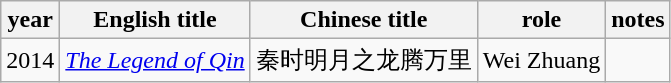<table class="wikitable sortable">
<tr>
<th>year</th>
<th>English title</th>
<th>Chinese title</th>
<th>role</th>
<th>notes</th>
</tr>
<tr>
<td>2014</td>
<td><em><a href='#'>The Legend of Qin</a></em></td>
<td>秦时明月之龙腾万里</td>
<td>Wei Zhuang</td>
<td></td>
</tr>
</table>
